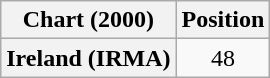<table class="wikitable plainrowheaders" style="text-align:center">
<tr>
<th>Chart (2000)</th>
<th>Position</th>
</tr>
<tr>
<th scope="row">Ireland (IRMA)</th>
<td>48</td>
</tr>
</table>
